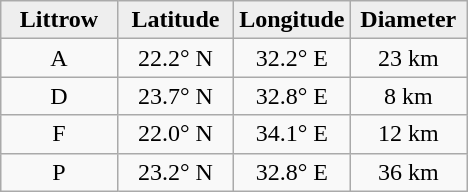<table class="wikitable">
<tr>
<th width="25%" style="background:#eeeeee;">Littrow</th>
<th width="25%" style="background:#eeeeee;">Latitude</th>
<th width="25%" style="background:#eeeeee;">Longitude</th>
<th width="25%" style="background:#eeeeee;">Diameter</th>
</tr>
<tr>
<td align="center">A</td>
<td align="center">22.2° N</td>
<td align="center">32.2° E</td>
<td align="center">23 km</td>
</tr>
<tr>
<td align="center">D</td>
<td align="center">23.7° N</td>
<td align="center">32.8° E</td>
<td align="center">8 km</td>
</tr>
<tr>
<td align="center">F</td>
<td align="center">22.0° N</td>
<td align="center">34.1° E</td>
<td align="center">12 km</td>
</tr>
<tr>
<td align="center">P</td>
<td align="center">23.2° N</td>
<td align="center">32.8° E</td>
<td align="center">36 km</td>
</tr>
</table>
